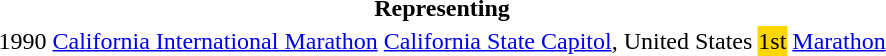<table>
<tr>
<th colspan="5">Representing </th>
</tr>
<tr>
<td>1990</td>
<td><a href='#'>California International Marathon</a></td>
<td><a href='#'>California State Capitol</a>, United States</td>
<td bgcolor="gold">1st</td>
<td><a href='#'>Marathon</a></td>
</tr>
</table>
